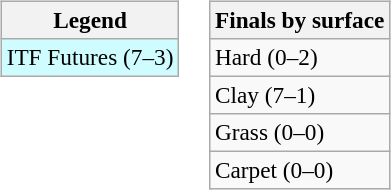<table>
<tr valign=top>
<td><br><table class=wikitable style=font-size:97%>
<tr>
<th>Legend</th>
</tr>
<tr style="background:#cffcff;">
<td>ITF Futures (7–3)</td>
</tr>
</table>
</td>
<td><br><table class=wikitable style=font-size:97%>
<tr>
<th>Finals by surface</th>
</tr>
<tr>
<td>Hard (0–2)</td>
</tr>
<tr>
<td>Clay (7–1)</td>
</tr>
<tr>
<td>Grass (0–0)</td>
</tr>
<tr>
<td>Carpet (0–0)</td>
</tr>
</table>
</td>
</tr>
</table>
